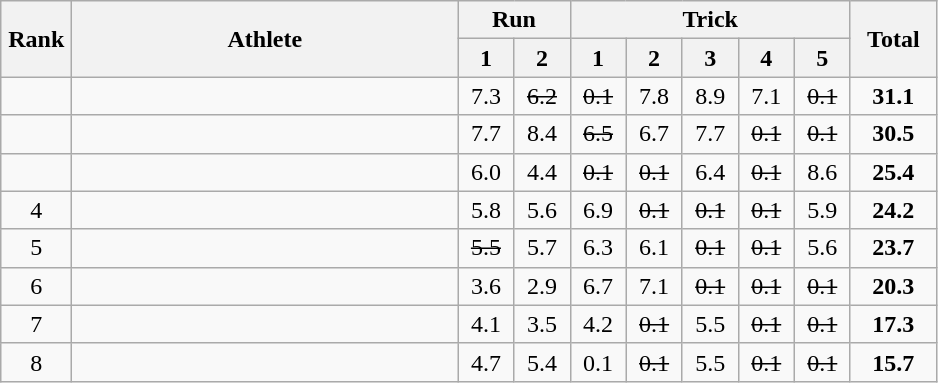<table class=wikitable style="text-align:center">
<tr>
<th rowspan=2 width=40>Rank</th>
<th rowspan=2 width=250>Athlete</th>
<th colspan=2>Run</th>
<th colspan=5>Trick</th>
<th rowspan=2 width=50>Total</th>
</tr>
<tr>
<th width=30>1</th>
<th width=30>2</th>
<th width=30>1</th>
<th width=30>2</th>
<th width=30>3</th>
<th width=30>4</th>
<th width=30>5</th>
</tr>
<tr>
<td></td>
<td align=left></td>
<td>7.3</td>
<td><s>6.2</s></td>
<td><s>0.1</s></td>
<td>7.8</td>
<td>8.9</td>
<td>7.1</td>
<td><s>0.1</s></td>
<td><strong>31.1</strong></td>
</tr>
<tr>
<td></td>
<td align=left></td>
<td>7.7</td>
<td>8.4</td>
<td><s>6.5</s></td>
<td>6.7</td>
<td>7.7</td>
<td><s>0.1</s></td>
<td><s>0.1</s></td>
<td><strong>30.5</strong></td>
</tr>
<tr>
<td></td>
<td align=left></td>
<td>6.0</td>
<td>4.4</td>
<td><s>0.1</s></td>
<td><s>0.1</s></td>
<td>6.4</td>
<td><s>0.1</s></td>
<td>8.6</td>
<td><strong>25.4</strong></td>
</tr>
<tr>
<td>4</td>
<td align=left></td>
<td>5.8</td>
<td>5.6</td>
<td>6.9</td>
<td><s>0.1</s></td>
<td><s>0.1</s></td>
<td><s>0.1</s></td>
<td>5.9</td>
<td><strong>24.2</strong></td>
</tr>
<tr>
<td>5</td>
<td align=left></td>
<td><s>5.5</s></td>
<td>5.7</td>
<td>6.3</td>
<td>6.1</td>
<td><s>0.1</s></td>
<td><s>0.1</s></td>
<td>5.6</td>
<td><strong>23.7</strong></td>
</tr>
<tr>
<td>6</td>
<td align=left></td>
<td>3.6</td>
<td>2.9</td>
<td>6.7</td>
<td>7.1</td>
<td><s>0.1</s></td>
<td><s>0.1</s></td>
<td><s>0.1</s></td>
<td><strong>20.3</strong></td>
</tr>
<tr>
<td>7</td>
<td align=left></td>
<td>4.1</td>
<td>3.5</td>
<td>4.2</td>
<td><s>0.1</s></td>
<td>5.5</td>
<td><s>0.1</s></td>
<td><s>0.1</s></td>
<td><strong>17.3</strong></td>
</tr>
<tr>
<td>8</td>
<td align=left></td>
<td>4.7</td>
<td>5.4</td>
<td>0.1</td>
<td><s>0.1</s></td>
<td>5.5</td>
<td><s>0.1</s></td>
<td><s>0.1</s></td>
<td><strong>15.7</strong></td>
</tr>
</table>
